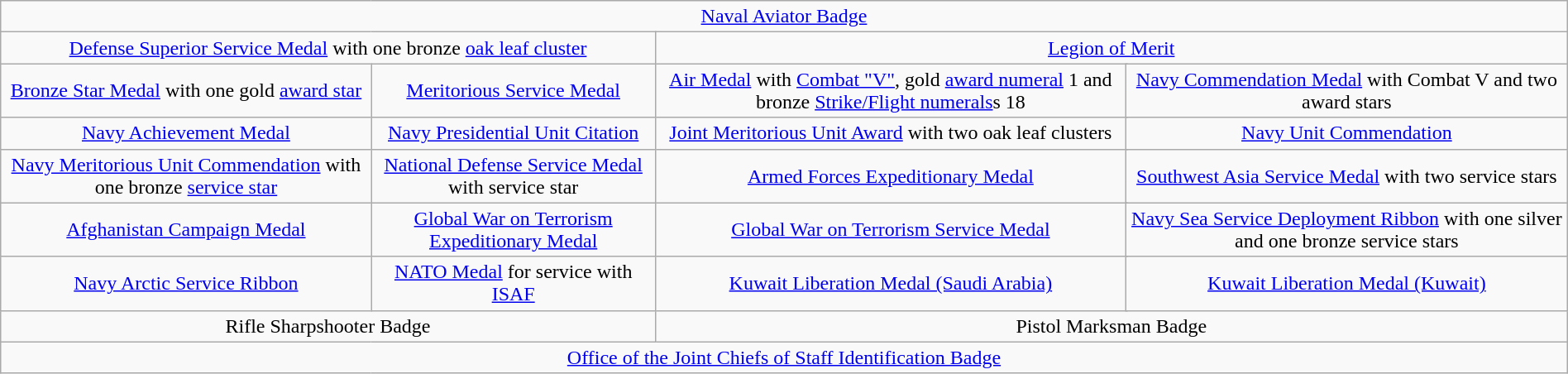<table class="wikitable" style="margin:1em auto; text-align:center;">
<tr>
<td colspan="16"><a href='#'>Naval Aviator Badge</a></td>
</tr>
<tr>
<td colspan="8"><a href='#'>Defense Superior Service Medal</a> with one bronze <a href='#'>oak leaf cluster</a></td>
<td colspan="8"><a href='#'>Legion of Merit</a></td>
</tr>
<tr>
<td colspan="4"><a href='#'>Bronze Star Medal</a> with one gold <a href='#'>award star</a></td>
<td colspan="4"><a href='#'>Meritorious Service Medal</a></td>
<td colspan="4"><a href='#'>Air Medal</a> with <a href='#'>Combat "V"</a>, gold <a href='#'>award numeral</a> 1 and bronze <a href='#'>Strike/Flight numerals</a>s 18</td>
<td colspan="4"><a href='#'>Navy Commendation Medal</a> with Combat V and two award stars</td>
</tr>
<tr>
<td colspan="4"><a href='#'>Navy Achievement Medal</a></td>
<td colspan="4"><a href='#'>Navy Presidential Unit Citation</a></td>
<td colspan="4"><a href='#'>Joint Meritorious Unit Award</a> with two oak leaf clusters</td>
<td colspan="4"><a href='#'>Navy Unit Commendation</a></td>
</tr>
<tr>
<td colspan="4"><a href='#'>Navy Meritorious Unit Commendation</a> with one bronze <a href='#'>service star</a></td>
<td colspan="4"><a href='#'>National Defense Service Medal</a> with service star</td>
<td colspan="4"><a href='#'>Armed Forces Expeditionary Medal</a></td>
<td colspan="4"><a href='#'>Southwest Asia Service Medal</a> with two service stars</td>
</tr>
<tr>
<td colspan="4"><a href='#'>Afghanistan Campaign Medal</a></td>
<td colspan="4"><a href='#'>Global War on Terrorism Expeditionary Medal</a></td>
<td colspan="4"><a href='#'>Global War on Terrorism Service Medal</a></td>
<td colspan="4"><a href='#'>Navy Sea Service Deployment Ribbon</a> with one silver and one bronze service stars</td>
</tr>
<tr>
<td colspan="4"><a href='#'>Navy Arctic Service Ribbon</a></td>
<td colspan="4"><a href='#'>NATO Medal</a> for service with <a href='#'>ISAF</a></td>
<td colspan="4"><a href='#'>Kuwait Liberation Medal (Saudi Arabia)</a></td>
<td colspan="4"><a href='#'>Kuwait Liberation Medal (Kuwait)</a></td>
</tr>
<tr>
<td colspan="8">Rifle Sharpshooter Badge</td>
<td colspan="8">Pistol Marksman Badge</td>
</tr>
<tr>
<td colspan="16"><a href='#'>Office of the Joint Chiefs of Staff Identification Badge</a></td>
</tr>
</table>
